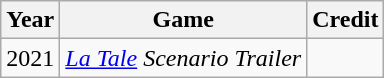<table class = "wikitable sortable">
<tr>
<th>Year</th>
<th>Game</th>
<th>Credit</th>
</tr>
<tr>
<td>2021</td>
<td><em><a href='#'>La Tale</a> Scenario Trailer</em></td>
<td></td>
</tr>
</table>
